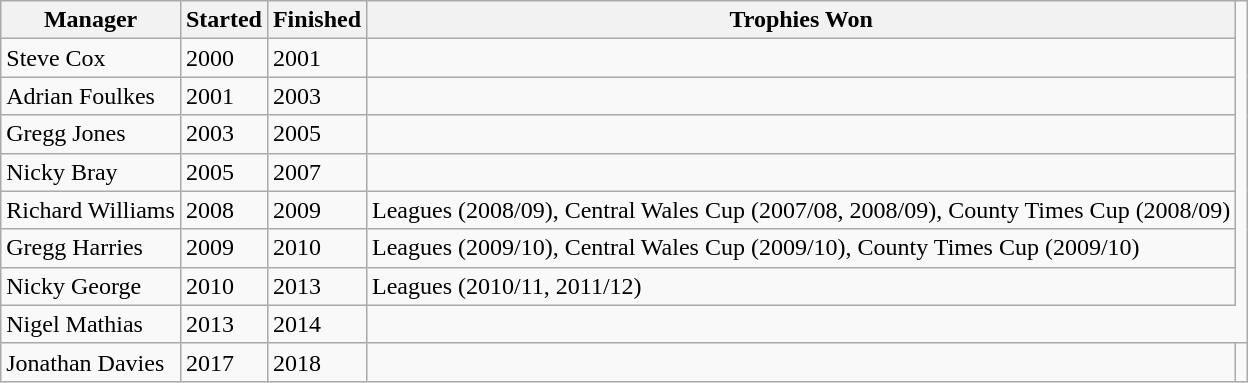<table class="wikitable">
<tr>
<th>Manager</th>
<th>Started</th>
<th>Finished</th>
<th>Trophies Won</th>
</tr>
<tr>
<td>Steve Cox</td>
<td>2000</td>
<td>2001</td>
<td></td>
</tr>
<tr>
<td>Adrian Foulkes</td>
<td>2001</td>
<td>2003</td>
<td></td>
</tr>
<tr>
<td>Gregg Jones</td>
<td>2003</td>
<td>2005</td>
<td></td>
</tr>
<tr>
<td>Nicky Bray</td>
<td>2005</td>
<td>2007</td>
<td></td>
</tr>
<tr>
<td>Richard Williams</td>
<td>2008</td>
<td>2009</td>
<td>Leagues (2008/09), Central Wales Cup (2007/08, 2008/09), County Times Cup (2008/09)</td>
</tr>
<tr>
<td>Gregg Harries</td>
<td>2009</td>
<td>2010</td>
<td>Leagues (2009/10), Central Wales Cup (2009/10), County Times Cup (2009/10)</td>
</tr>
<tr>
<td>Nicky George</td>
<td>2010</td>
<td>2013</td>
<td>Leagues (2010/11, 2011/12)</td>
</tr>
<tr>
<td>Nigel Mathias</td>
<td>2013</td>
<td>2014</td>
</tr>
<tr>
<td>Jonathan Davies</td>
<td>2017</td>
<td>2018</td>
<td></td>
<td></td>
</tr>
</table>
